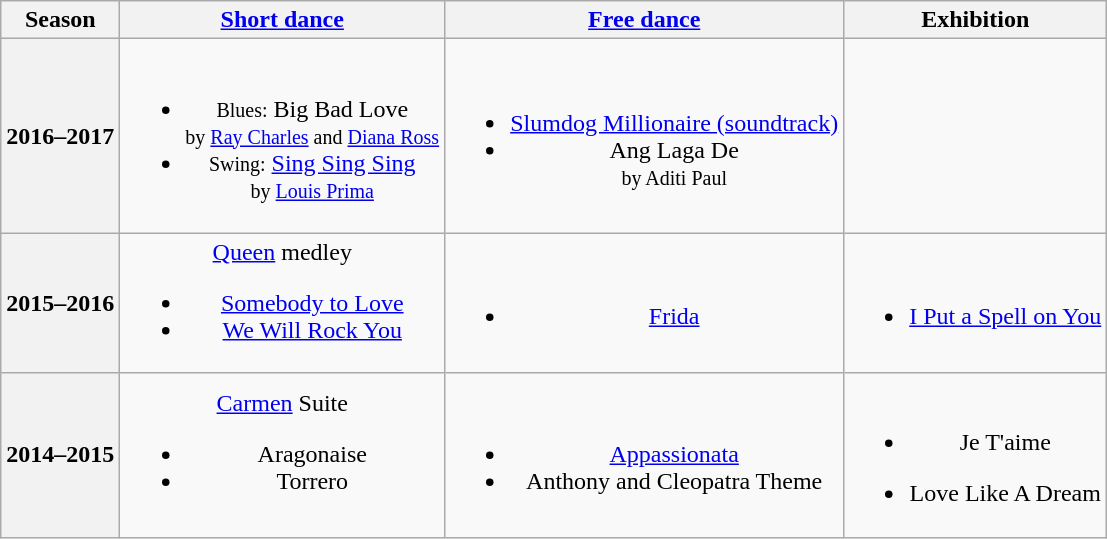<table class="wikitable" style="text-align:center">
<tr>
<th>Season</th>
<th><a href='#'>Short dance</a></th>
<th><a href='#'>Free dance</a></th>
<th>Exhibition</th>
</tr>
<tr>
<th>2016–2017 <br></th>
<td><br><ul><li><small>Blues:</small> Big Bad Love<br><small>by <a href='#'>Ray Charles</a> and <a href='#'>Diana Ross</a></small></li><li><small>Swing:</small> <a href='#'>Sing Sing Sing</a><br><small>by <a href='#'>Louis Prima</a></small></li></ul></td>
<td><br><ul><li><a href='#'>Slumdog Millionaire (soundtrack)</a></li><li>Ang Laga De <br><small> by Aditi Paul</small></li></ul></td>
<td></td>
</tr>
<tr>
<th>2015–2016<br> </th>
<td> <a href='#'>Queen</a> medley<br><ul><li><a href='#'>Somebody to Love</a></li><li><a href='#'>We Will Rock You</a> <br></li></ul></td>
<td><br><ul><li><a href='#'>Frida</a> <br></li></ul></td>
<td><br><ul><li><a href='#'>I Put a Spell on You</a> <br></li></ul></td>
</tr>
<tr>
<th>2014–2015 <br> </th>
<td> <a href='#'>Carmen</a> Suite<br><ul><li>Aragonaise</li><li>Torrero <br></li></ul></td>
<td><br><ul><li><a href='#'>Appassionata</a> <br></li><li>Anthony and Cleopatra Theme <br></li></ul></td>
<td><br><ul><li>Je T'aime <br></li></ul><ul><li>Love Like A Dream <br></li></ul></td>
</tr>
</table>
